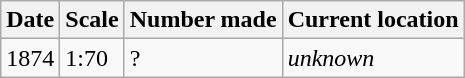<table class="wikitable">
<tr>
<th>Date</th>
<th>Scale</th>
<th>Number made</th>
<th>Current location</th>
</tr>
<tr>
<td>1874</td>
<td>1:70</td>
<td>?</td>
<td><em>unknown</em></td>
</tr>
</table>
